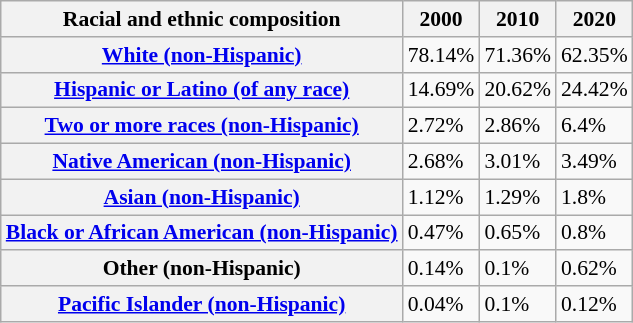<table class="wikitable sortable collapsible" style="font-size: 90%;">
<tr>
<th>Racial and ethnic composition</th>
<th>2000</th>
<th>2010</th>
<th>2020</th>
</tr>
<tr>
<th><a href='#'>White (non-Hispanic)</a></th>
<td>78.14%</td>
<td>71.36%</td>
<td>62.35%</td>
</tr>
<tr>
<th><a href='#'>Hispanic or Latino (of any race)</a></th>
<td>14.69%</td>
<td>20.62%</td>
<td>24.42%</td>
</tr>
<tr>
<th><a href='#'>Two or more races (non-Hispanic)</a></th>
<td>2.72%</td>
<td>2.86%</td>
<td>6.4%</td>
</tr>
<tr>
<th><a href='#'>Native American (non-Hispanic)</a></th>
<td>2.68%</td>
<td>3.01%</td>
<td>3.49%</td>
</tr>
<tr>
<th><a href='#'>Asian (non-Hispanic)</a></th>
<td>1.12%</td>
<td>1.29%</td>
<td>1.8%</td>
</tr>
<tr>
<th><a href='#'>Black or African American (non-Hispanic)</a></th>
<td>0.47%</td>
<td>0.65%</td>
<td>0.8%</td>
</tr>
<tr>
<th>Other (non-Hispanic)</th>
<td>0.14%</td>
<td>0.1%</td>
<td>0.62%</td>
</tr>
<tr>
<th><a href='#'>Pacific Islander (non-Hispanic)</a></th>
<td>0.04%</td>
<td>0.1%</td>
<td>0.12%</td>
</tr>
</table>
